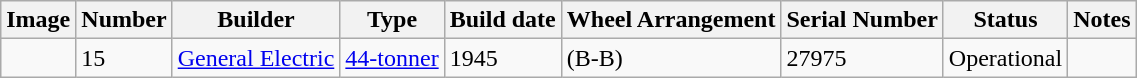<table class="wikitable">
<tr>
<th>Image</th>
<th>Number</th>
<th>Builder</th>
<th>Type</th>
<th>Build date</th>
<th>Wheel Arrangement</th>
<th>Serial Number</th>
<th>Status</th>
<th>Notes</th>
</tr>
<tr>
<td></td>
<td>15</td>
<td><a href='#'>General Electric</a></td>
<td><a href='#'>44-tonner</a></td>
<td>1945</td>
<td>(B-B)</td>
<td>27975</td>
<td>Operational</td>
<td></td>
</tr>
</table>
